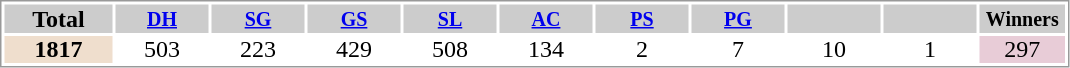<table style="border: 1px solid #999; background-color:#FFFFFF; line-height:16px; text-align:center">
<tr>
<th style="background-color: #ccc;" width="70">Total</th>
<th style="background-color: #ccc;" width="60"><small><a href='#'>DH</a></small></th>
<th style="background-color: #ccc;" width="60"><small><a href='#'>SG</a></small></th>
<th style="background-color: #ccc;" width="60"><small><a href='#'>GS</a></small></th>
<th style="background-color: #ccc;" width="60"><small><a href='#'>SL</a></small></th>
<th style="background-color: #ccc;" width="60"><small><a href='#'>AC</a></small></th>
<th style="background-color: #ccc;" width="60"><small><a href='#'>PS</a></small></th>
<th style="background-color: #ccc;" width="60"><small><a href='#'>PG</a></small></th>
<th style="background-color: #ccc;" width="60"><small></small></th>
<th style="background-color: #ccc;" width="60"><small></small></th>
<th style="background-color: #ccc;" width="55"><small>Winners</small></th>
</tr>
<tr>
<td bgcolor=#EFDECD><strong>1817</strong></td>
<td>503</td>
<td>223</td>
<td>429</td>
<td>508</td>
<td>134</td>
<td>2</td>
<td>7</td>
<td>10</td>
<td>1</td>
<td bgcolor=#E8CCD7>297</td>
</tr>
</table>
